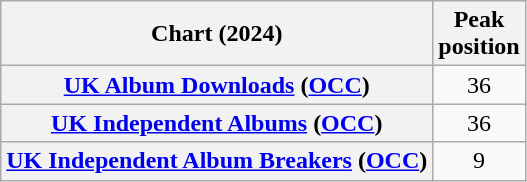<table class="wikitable sortable plainrowheaders" style="text-align:center">
<tr>
<th scope="col">Chart (2024)</th>
<th scope="col">Peak<br>position</th>
</tr>
<tr>
<th scope="row"><a href='#'>UK Album Downloads</a> (<a href='#'>OCC</a>)</th>
<td>36</td>
</tr>
<tr>
<th scope="row"><a href='#'>UK Independent Albums</a> (<a href='#'>OCC</a>)</th>
<td>36</td>
</tr>
<tr>
<th scope="row"><a href='#'>UK Independent Album Breakers</a> (<a href='#'>OCC</a>)</th>
<td>9</td>
</tr>
</table>
